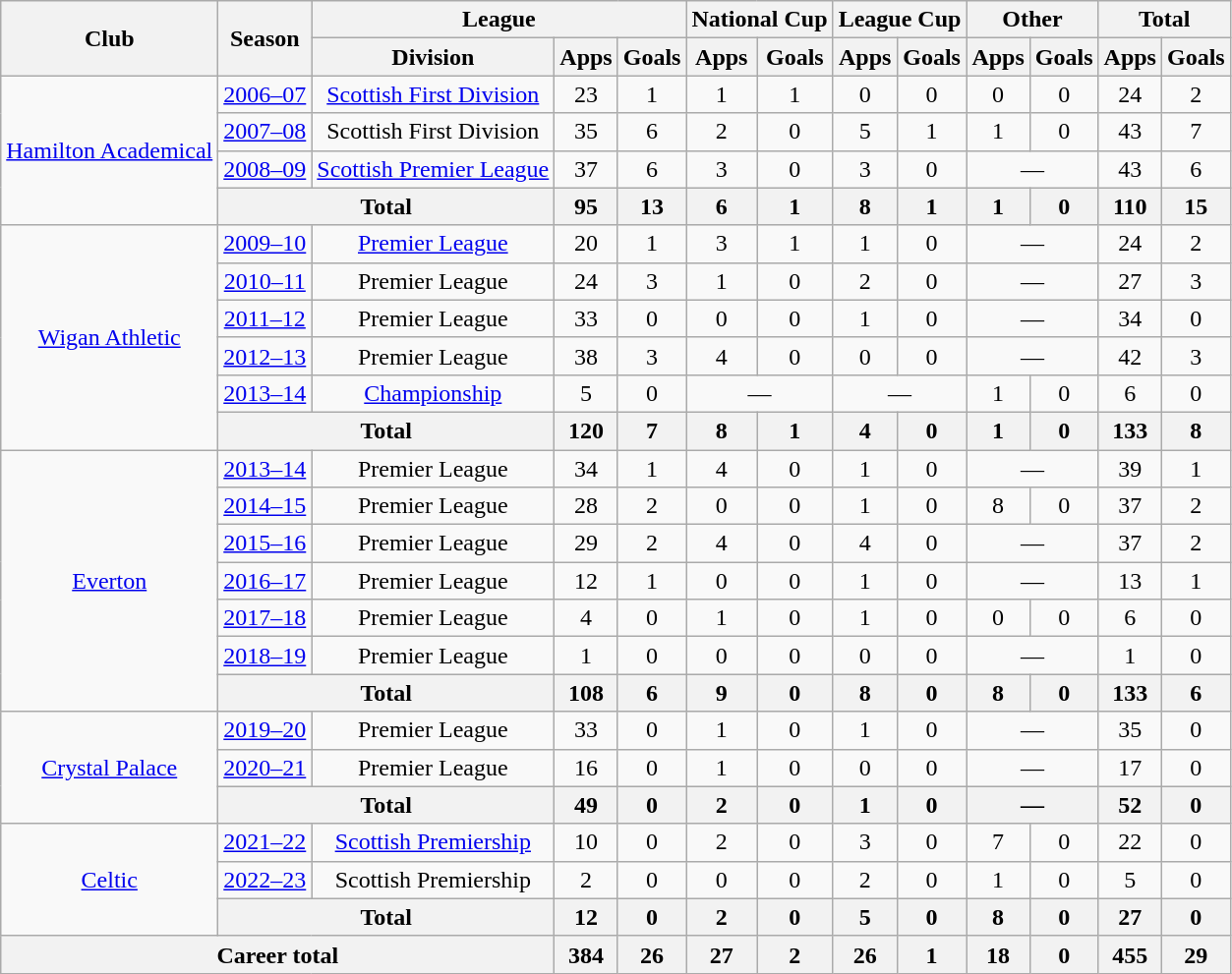<table class=wikitable style="text-align: center">
<tr>
<th rowspan="2">Club</th>
<th rowspan="2">Season</th>
<th colspan="3">League</th>
<th colspan="2">National Cup</th>
<th colspan="2">League Cup</th>
<th colspan="2">Other</th>
<th colspan="2">Total</th>
</tr>
<tr>
<th>Division</th>
<th>Apps</th>
<th>Goals</th>
<th>Apps</th>
<th>Goals</th>
<th>Apps</th>
<th>Goals</th>
<th>Apps</th>
<th>Goals</th>
<th>Apps</th>
<th>Goals</th>
</tr>
<tr>
<td rowspan="4"><a href='#'>Hamilton Academical</a></td>
<td><a href='#'>2006–07</a></td>
<td><a href='#'>Scottish First Division</a></td>
<td>23</td>
<td>1</td>
<td>1</td>
<td>1</td>
<td>0</td>
<td>0</td>
<td>0</td>
<td>0</td>
<td>24</td>
<td>2</td>
</tr>
<tr>
<td><a href='#'>2007–08</a></td>
<td>Scottish First Division</td>
<td>35</td>
<td>6</td>
<td>2</td>
<td>0</td>
<td>5</td>
<td>1</td>
<td>1</td>
<td>0</td>
<td>43</td>
<td>7</td>
</tr>
<tr>
<td><a href='#'>2008–09</a></td>
<td><a href='#'>Scottish Premier League</a></td>
<td>37</td>
<td>6</td>
<td>3</td>
<td>0</td>
<td>3</td>
<td>0</td>
<td colspan="2">—</td>
<td>43</td>
<td>6</td>
</tr>
<tr>
<th colspan="2">Total</th>
<th>95</th>
<th>13</th>
<th>6</th>
<th>1</th>
<th>8</th>
<th>1</th>
<th>1</th>
<th>0</th>
<th>110</th>
<th>15</th>
</tr>
<tr>
<td rowspan="6"><a href='#'>Wigan Athletic</a></td>
<td><a href='#'>2009–10</a></td>
<td><a href='#'>Premier League</a></td>
<td>20</td>
<td>1</td>
<td>3</td>
<td>1</td>
<td>1</td>
<td>0</td>
<td colspan="2">—</td>
<td>24</td>
<td>2</td>
</tr>
<tr>
<td><a href='#'>2010–11</a></td>
<td>Premier League</td>
<td>24</td>
<td>3</td>
<td>1</td>
<td>0</td>
<td>2</td>
<td>0</td>
<td colspan="2">—</td>
<td>27</td>
<td>3</td>
</tr>
<tr>
<td><a href='#'>2011–12</a></td>
<td>Premier League</td>
<td>33</td>
<td>0</td>
<td>0</td>
<td>0</td>
<td>1</td>
<td>0</td>
<td colspan="2">—</td>
<td>34</td>
<td>0</td>
</tr>
<tr>
<td><a href='#'>2012–13</a></td>
<td>Premier League</td>
<td>38</td>
<td>3</td>
<td>4</td>
<td>0</td>
<td>0</td>
<td>0</td>
<td colspan="2">—</td>
<td>42</td>
<td>3</td>
</tr>
<tr>
<td><a href='#'>2013–14</a></td>
<td><a href='#'>Championship</a></td>
<td>5</td>
<td>0</td>
<td colspan="2">—</td>
<td colspan="2">—</td>
<td>1</td>
<td>0</td>
<td>6</td>
<td>0</td>
</tr>
<tr>
<th colspan="2">Total</th>
<th>120</th>
<th>7</th>
<th>8</th>
<th>1</th>
<th>4</th>
<th>0</th>
<th>1</th>
<th>0</th>
<th>133</th>
<th>8</th>
</tr>
<tr>
<td rowspan="7"><a href='#'>Everton</a></td>
<td><a href='#'>2013–14</a></td>
<td>Premier League</td>
<td>34</td>
<td>1</td>
<td>4</td>
<td>0</td>
<td>1</td>
<td>0</td>
<td colspan="2">—</td>
<td>39</td>
<td>1</td>
</tr>
<tr>
<td><a href='#'>2014–15</a></td>
<td>Premier League</td>
<td>28</td>
<td>2</td>
<td>0</td>
<td>0</td>
<td>1</td>
<td>0</td>
<td>8</td>
<td>0</td>
<td>37</td>
<td>2</td>
</tr>
<tr>
<td><a href='#'>2015–16</a></td>
<td>Premier League</td>
<td>29</td>
<td>2</td>
<td>4</td>
<td>0</td>
<td>4</td>
<td>0</td>
<td colspan="2">—</td>
<td>37</td>
<td>2</td>
</tr>
<tr>
<td><a href='#'>2016–17</a></td>
<td>Premier League</td>
<td>12</td>
<td>1</td>
<td>0</td>
<td>0</td>
<td>1</td>
<td>0</td>
<td colspan="2">—</td>
<td>13</td>
<td>1</td>
</tr>
<tr>
<td><a href='#'>2017–18</a></td>
<td>Premier League</td>
<td>4</td>
<td>0</td>
<td>1</td>
<td>0</td>
<td>1</td>
<td>0</td>
<td>0</td>
<td>0</td>
<td>6</td>
<td>0</td>
</tr>
<tr>
<td><a href='#'>2018–19</a></td>
<td>Premier League</td>
<td>1</td>
<td>0</td>
<td>0</td>
<td>0</td>
<td>0</td>
<td>0</td>
<td colspan="2">—</td>
<td>1</td>
<td>0</td>
</tr>
<tr>
<th colspan="2">Total</th>
<th>108</th>
<th>6</th>
<th>9</th>
<th>0</th>
<th>8</th>
<th>0</th>
<th>8</th>
<th>0</th>
<th>133</th>
<th>6</th>
</tr>
<tr>
<td rowspan="3"><a href='#'>Crystal Palace</a></td>
<td><a href='#'>2019–20</a></td>
<td>Premier League</td>
<td>33</td>
<td>0</td>
<td>1</td>
<td>0</td>
<td>1</td>
<td>0</td>
<td colspan="2">—</td>
<td>35</td>
<td>0</td>
</tr>
<tr>
<td><a href='#'>2020–21</a></td>
<td>Premier League</td>
<td>16</td>
<td>0</td>
<td>1</td>
<td>0</td>
<td>0</td>
<td>0</td>
<td colspan="2">—</td>
<td>17</td>
<td>0</td>
</tr>
<tr>
<th colspan="2">Total</th>
<th>49</th>
<th>0</th>
<th>2</th>
<th>0</th>
<th>1</th>
<th>0</th>
<th colspan="2">—</th>
<th>52</th>
<th>0</th>
</tr>
<tr>
<td rowspan="3"><a href='#'>Celtic</a></td>
<td><a href='#'>2021–22</a></td>
<td><a href='#'>Scottish Premiership</a></td>
<td>10</td>
<td>0</td>
<td>2</td>
<td>0</td>
<td>3</td>
<td>0</td>
<td>7</td>
<td>0</td>
<td>22</td>
<td>0</td>
</tr>
<tr>
<td><a href='#'>2022–23</a></td>
<td>Scottish Premiership</td>
<td>2</td>
<td>0</td>
<td>0</td>
<td>0</td>
<td>2</td>
<td>0</td>
<td>1</td>
<td>0</td>
<td>5</td>
<td>0</td>
</tr>
<tr>
<th colspan="2">Total</th>
<th>12</th>
<th>0</th>
<th>2</th>
<th>0</th>
<th>5</th>
<th>0</th>
<th>8</th>
<th>0</th>
<th>27</th>
<th>0</th>
</tr>
<tr>
<th colspan="3">Career total</th>
<th>384</th>
<th>26</th>
<th>27</th>
<th>2</th>
<th>26</th>
<th>1</th>
<th>18</th>
<th>0</th>
<th>455</th>
<th>29</th>
</tr>
</table>
